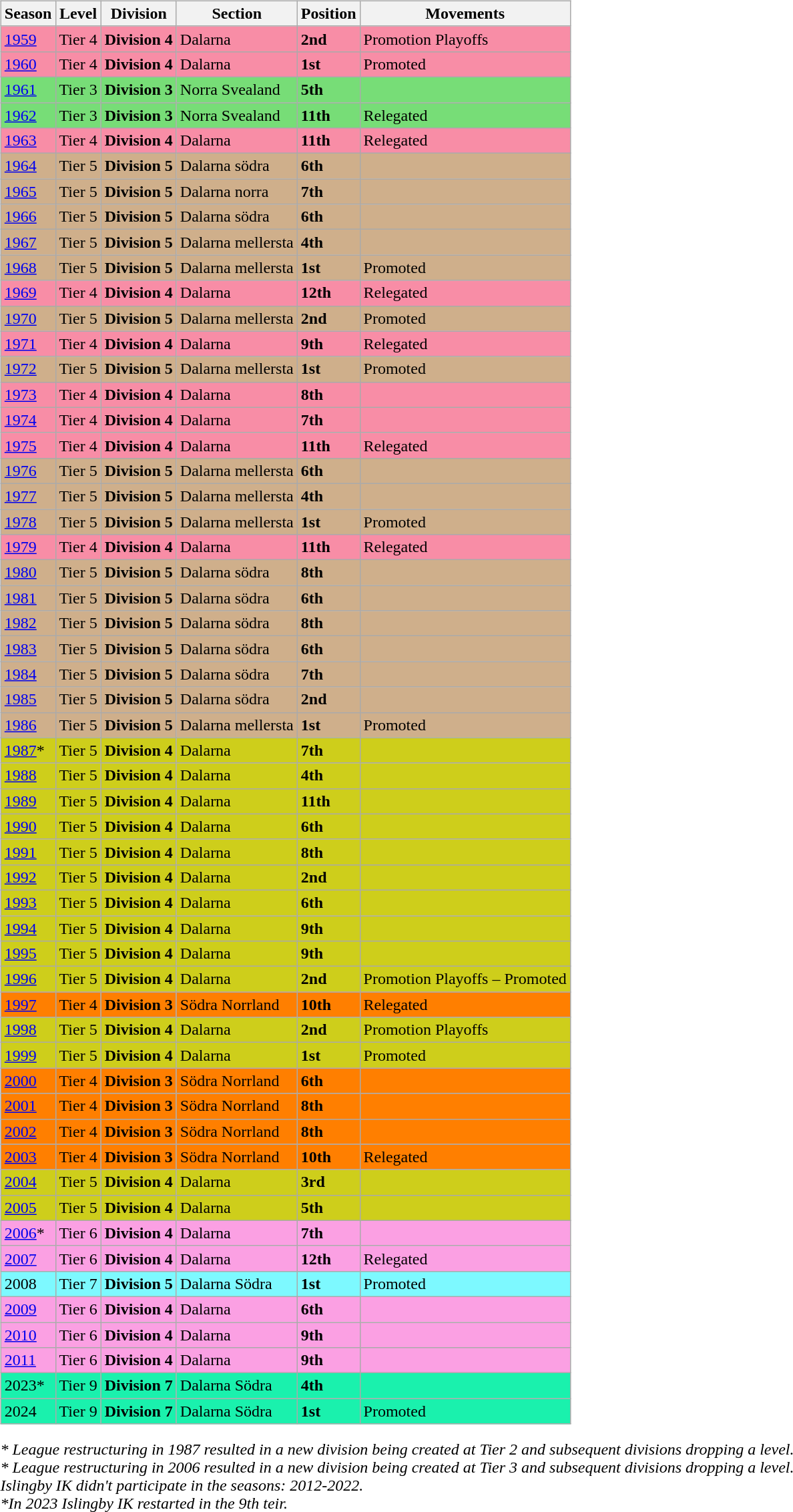<table>
<tr>
<td valign="top" width=0%><br><table class="wikitable">
<tr style="background:#f0f6fa;">
<th><strong>Season</strong></th>
<th><strong>Level</strong></th>
<th><strong>Division</strong></th>
<th><strong>Section</strong></th>
<th><strong>Position</strong></th>
<th><strong>Movements</strong></th>
</tr>
<tr>
<td style="background:#F88DA6;"><a href='#'>1959</a></td>
<td style="background:#F88DA6;">Tier 4</td>
<td style="background:#F88DA6;"><strong>Division 4</strong></td>
<td style="background:#F88DA6;">Dalarna</td>
<td style="background:#F88DA6;"><strong>2nd</strong></td>
<td style="background:#F88DA6;">Promotion Playoffs</td>
</tr>
<tr>
<td style="background:#F88DA6;"><a href='#'>1960</a></td>
<td style="background:#F88DA6;">Tier 4</td>
<td style="background:#F88DA6;"><strong>Division 4</strong></td>
<td style="background:#F88DA6;">Dalarna</td>
<td style="background:#F88DA6;"><strong>1st</strong></td>
<td style="background:#F88DA6;">Promoted</td>
</tr>
<tr>
<td style="background:#77DD77;"><a href='#'>1961</a></td>
<td style="background:#77DD77;">Tier 3</td>
<td style="background:#77DD77;"><strong>Division 3</strong></td>
<td style="background:#77DD77;">Norra Svealand</td>
<td style="background:#77DD77;"><strong>5th</strong></td>
<td style="background:#77DD77;"></td>
</tr>
<tr>
<td style="background:#77DD77;"><a href='#'>1962</a></td>
<td style="background:#77DD77;">Tier 3</td>
<td style="background:#77DD77;"><strong>Division 3</strong></td>
<td style="background:#77DD77;">Norra Svealand</td>
<td style="background:#77DD77;"><strong>11th</strong></td>
<td style="background:#77DD77;">Relegated</td>
</tr>
<tr>
<td style="background:#F88DA6;"><a href='#'>1963</a></td>
<td style="background:#F88DA6;">Tier 4</td>
<td style="background:#F88DA6;"><strong>Division 4</strong></td>
<td style="background:#F88DA6;">Dalarna</td>
<td style="background:#F88DA6;"><strong>11th</strong></td>
<td style="background:#F88DA6;">Relegated</td>
</tr>
<tr>
<td style="background:#CFAF8B;"><a href='#'>1964</a></td>
<td style="background:#CFAF8B;">Tier 5</td>
<td style="background:#CFAF8B;"><strong>Division 5</strong></td>
<td style="background:#CFAF8B;">Dalarna södra</td>
<td style="background:#CFAF8B;"><strong>6th</strong></td>
<td style="background:#CFAF8B;"></td>
</tr>
<tr>
<td style="background:#CFAF8B;"><a href='#'>1965</a></td>
<td style="background:#CFAF8B;">Tier 5</td>
<td style="background:#CFAF8B;"><strong>Division 5</strong></td>
<td style="background:#CFAF8B;">Dalarna norra</td>
<td style="background:#CFAF8B;"><strong>7th</strong></td>
<td style="background:#CFAF8B;"></td>
</tr>
<tr>
<td style="background:#CFAF8B;"><a href='#'>1966</a></td>
<td style="background:#CFAF8B;">Tier 5</td>
<td style="background:#CFAF8B;"><strong>Division 5</strong></td>
<td style="background:#CFAF8B;">Dalarna södra</td>
<td style="background:#CFAF8B;"><strong>6th</strong></td>
<td style="background:#CFAF8B;"></td>
</tr>
<tr>
<td style="background:#CFAF8B;"><a href='#'>1967</a></td>
<td style="background:#CFAF8B;">Tier 5</td>
<td style="background:#CFAF8B;"><strong>Division 5</strong></td>
<td style="background:#CFAF8B;">Dalarna mellersta</td>
<td style="background:#CFAF8B;"><strong>4th</strong></td>
<td style="background:#CFAF8B;"></td>
</tr>
<tr>
<td style="background:#CFAF8B;"><a href='#'>1968</a></td>
<td style="background:#CFAF8B;">Tier 5</td>
<td style="background:#CFAF8B;"><strong>Division 5</strong></td>
<td style="background:#CFAF8B;">Dalarna mellersta</td>
<td style="background:#CFAF8B;"><strong>1st</strong></td>
<td style="background:#CFAF8B;">Promoted</td>
</tr>
<tr>
<td style="background:#F88DA6;"><a href='#'>1969</a></td>
<td style="background:#F88DA6;">Tier 4</td>
<td style="background:#F88DA6;"><strong>Division 4</strong></td>
<td style="background:#F88DA6;">Dalarna</td>
<td style="background:#F88DA6;"><strong>12th</strong></td>
<td style="background:#F88DA6;">Relegated</td>
</tr>
<tr>
<td style="background:#CFAF8B;"><a href='#'>1970</a></td>
<td style="background:#CFAF8B;">Tier 5</td>
<td style="background:#CFAF8B;"><strong>Division 5</strong></td>
<td style="background:#CFAF8B;">Dalarna mellersta</td>
<td style="background:#CFAF8B;"><strong>2nd</strong></td>
<td style="background:#CFAF8B;">Promoted</td>
</tr>
<tr>
<td style="background:#F88DA6;"><a href='#'>1971</a></td>
<td style="background:#F88DA6;">Tier 4</td>
<td style="background:#F88DA6;"><strong>Division 4</strong></td>
<td style="background:#F88DA6;">Dalarna</td>
<td style="background:#F88DA6;"><strong>9th</strong></td>
<td style="background:#F88DA6;">Relegated</td>
</tr>
<tr>
<td style="background:#CFAF8B;"><a href='#'>1972</a></td>
<td style="background:#CFAF8B;">Tier 5</td>
<td style="background:#CFAF8B;"><strong>Division 5</strong></td>
<td style="background:#CFAF8B;">Dalarna mellersta</td>
<td style="background:#CFAF8B;"><strong>1st</strong></td>
<td style="background:#CFAF8B;">Promoted</td>
</tr>
<tr>
<td style="background:#F88DA6;"><a href='#'>1973</a></td>
<td style="background:#F88DA6;">Tier 4</td>
<td style="background:#F88DA6;"><strong>Division 4</strong></td>
<td style="background:#F88DA6;">Dalarna</td>
<td style="background:#F88DA6;"><strong>8th</strong></td>
<td style="background:#F88DA6;"></td>
</tr>
<tr>
<td style="background:#F88DA6;"><a href='#'>1974</a></td>
<td style="background:#F88DA6;">Tier 4</td>
<td style="background:#F88DA6;"><strong>Division 4</strong></td>
<td style="background:#F88DA6;">Dalarna</td>
<td style="background:#F88DA6;"><strong>7th</strong></td>
<td style="background:#F88DA6;"></td>
</tr>
<tr>
<td style="background:#F88DA6;"><a href='#'>1975</a></td>
<td style="background:#F88DA6;">Tier 4</td>
<td style="background:#F88DA6;"><strong>Division 4</strong></td>
<td style="background:#F88DA6;">Dalarna</td>
<td style="background:#F88DA6;"><strong>11th</strong></td>
<td style="background:#F88DA6;">Relegated</td>
</tr>
<tr>
<td style="background:#CFAF8B;"><a href='#'>1976</a></td>
<td style="background:#CFAF8B;">Tier 5</td>
<td style="background:#CFAF8B;"><strong>Division 5</strong></td>
<td style="background:#CFAF8B;">Dalarna mellersta</td>
<td style="background:#CFAF8B;"><strong>6th</strong></td>
<td style="background:#CFAF8B;"></td>
</tr>
<tr>
<td style="background:#CFAF8B;"><a href='#'>1977</a></td>
<td style="background:#CFAF8B;">Tier 5</td>
<td style="background:#CFAF8B;"><strong>Division 5</strong></td>
<td style="background:#CFAF8B;">Dalarna mellersta</td>
<td style="background:#CFAF8B;"><strong>4th</strong></td>
<td style="background:#CFAF8B;"></td>
</tr>
<tr>
<td style="background:#CFAF8B;"><a href='#'>1978</a></td>
<td style="background:#CFAF8B;">Tier 5</td>
<td style="background:#CFAF8B;"><strong>Division 5</strong></td>
<td style="background:#CFAF8B;">Dalarna mellersta</td>
<td style="background:#CFAF8B;"><strong>1st</strong></td>
<td style="background:#CFAF8B;">Promoted</td>
</tr>
<tr>
<td style="background:#F88DA6;"><a href='#'>1979</a></td>
<td style="background:#F88DA6;">Tier 4</td>
<td style="background:#F88DA6;"><strong>Division 4</strong></td>
<td style="background:#F88DA6;">Dalarna</td>
<td style="background:#F88DA6;"><strong>11th</strong></td>
<td style="background:#F88DA6;">Relegated</td>
</tr>
<tr>
<td style="background:#CFAF8B;"><a href='#'>1980</a></td>
<td style="background:#CFAF8B;">Tier 5</td>
<td style="background:#CFAF8B;"><strong>Division 5</strong></td>
<td style="background:#CFAF8B;">Dalarna södra</td>
<td style="background:#CFAF8B;"><strong>8th</strong></td>
<td style="background:#CFAF8B;"></td>
</tr>
<tr>
<td style="background:#CFAF8B;"><a href='#'>1981</a></td>
<td style="background:#CFAF8B;">Tier 5</td>
<td style="background:#CFAF8B;"><strong>Division 5</strong></td>
<td style="background:#CFAF8B;">Dalarna södra</td>
<td style="background:#CFAF8B;"><strong>6th</strong></td>
<td style="background:#CFAF8B;"></td>
</tr>
<tr>
<td style="background:#CFAF8B;"><a href='#'>1982</a></td>
<td style="background:#CFAF8B;">Tier 5</td>
<td style="background:#CFAF8B;"><strong>Division 5</strong></td>
<td style="background:#CFAF8B;">Dalarna södra</td>
<td style="background:#CFAF8B;"><strong>8th</strong></td>
<td style="background:#CFAF8B;"></td>
</tr>
<tr>
<td style="background:#CFAF8B;"><a href='#'>1983</a></td>
<td style="background:#CFAF8B;">Tier 5</td>
<td style="background:#CFAF8B;"><strong>Division 5</strong></td>
<td style="background:#CFAF8B;">Dalarna södra</td>
<td style="background:#CFAF8B;"><strong>6th</strong></td>
<td style="background:#CFAF8B;"></td>
</tr>
<tr>
<td style="background:#CFAF8B;"><a href='#'>1984</a></td>
<td style="background:#CFAF8B;">Tier 5</td>
<td style="background:#CFAF8B;"><strong>Division 5</strong></td>
<td style="background:#CFAF8B;">Dalarna södra</td>
<td style="background:#CFAF8B;"><strong>7th</strong></td>
<td style="background:#CFAF8B;"></td>
</tr>
<tr>
<td style="background:#CFAF8B;"><a href='#'>1985</a></td>
<td style="background:#CFAF8B;">Tier 5</td>
<td style="background:#CFAF8B;"><strong>Division 5</strong></td>
<td style="background:#CFAF8B;">Dalarna södra</td>
<td style="background:#CFAF8B;"><strong>2nd</strong></td>
<td style="background:#CFAF8B;"></td>
</tr>
<tr>
<td style="background:#CFAF8B;"><a href='#'>1986</a></td>
<td style="background:#CFAF8B;">Tier 5</td>
<td style="background:#CFAF8B;"><strong>Division 5</strong></td>
<td style="background:#CFAF8B;">Dalarna mellersta</td>
<td style="background:#CFAF8B;"><strong>1st</strong></td>
<td style="background:#CFAF8B;">Promoted</td>
</tr>
<tr>
<td style="background:#CECE1B;"><a href='#'>1987</a>*</td>
<td style="background:#CECE1B;">Tier 5</td>
<td style="background:#CECE1B;"><strong>Division 4</strong></td>
<td style="background:#CECE1B;">Dalarna</td>
<td style="background:#CECE1B;"><strong>7th</strong></td>
<td style="background:#CECE1B;"></td>
</tr>
<tr>
<td style="background:#CECE1B;"><a href='#'>1988</a></td>
<td style="background:#CECE1B;">Tier 5</td>
<td style="background:#CECE1B;"><strong>Division 4</strong></td>
<td style="background:#CECE1B;">Dalarna</td>
<td style="background:#CECE1B;"><strong>4th</strong></td>
<td style="background:#CECE1B;"></td>
</tr>
<tr>
<td style="background:#CECE1B;"><a href='#'>1989</a></td>
<td style="background:#CECE1B;">Tier 5</td>
<td style="background:#CECE1B;"><strong>Division 4</strong></td>
<td style="background:#CECE1B;">Dalarna</td>
<td style="background:#CECE1B;"><strong>11th</strong></td>
<td style="background:#CECE1B;"></td>
</tr>
<tr>
<td style="background:#CECE1B;"><a href='#'>1990</a></td>
<td style="background:#CECE1B;">Tier 5</td>
<td style="background:#CECE1B;"><strong>Division 4</strong></td>
<td style="background:#CECE1B;">Dalarna</td>
<td style="background:#CECE1B;"><strong>6th</strong></td>
<td style="background:#CECE1B;"></td>
</tr>
<tr>
<td style="background:#CECE1B;"><a href='#'>1991</a></td>
<td style="background:#CECE1B;">Tier 5</td>
<td style="background:#CECE1B;"><strong>Division 4</strong></td>
<td style="background:#CECE1B;">Dalarna</td>
<td style="background:#CECE1B;"><strong>8th</strong></td>
<td style="background:#CECE1B;"></td>
</tr>
<tr>
<td style="background:#CECE1B;"><a href='#'>1992</a></td>
<td style="background:#CECE1B;">Tier 5</td>
<td style="background:#CECE1B;"><strong>Division 4</strong></td>
<td style="background:#CECE1B;">Dalarna</td>
<td style="background:#CECE1B;"><strong>2nd</strong></td>
<td style="background:#CECE1B;"></td>
</tr>
<tr>
<td style="background:#CECE1B;"><a href='#'>1993</a></td>
<td style="background:#CECE1B;">Tier 5</td>
<td style="background:#CECE1B;"><strong>Division 4</strong></td>
<td style="background:#CECE1B;">Dalarna</td>
<td style="background:#CECE1B;"><strong>6th</strong></td>
<td style="background:#CECE1B;"></td>
</tr>
<tr>
<td style="background:#CECE1B;"><a href='#'>1994</a></td>
<td style="background:#CECE1B;">Tier 5</td>
<td style="background:#CECE1B;"><strong>Division 4</strong></td>
<td style="background:#CECE1B;">Dalarna</td>
<td style="background:#CECE1B;"><strong>9th</strong></td>
<td style="background:#CECE1B;"></td>
</tr>
<tr>
<td style="background:#CECE1B;"><a href='#'>1995</a></td>
<td style="background:#CECE1B;">Tier 5</td>
<td style="background:#CECE1B;"><strong>Division 4</strong></td>
<td style="background:#CECE1B;">Dalarna</td>
<td style="background:#CECE1B;"><strong>9th</strong></td>
<td style="background:#CECE1B;"></td>
</tr>
<tr>
<td style="background:#CECE1B;"><a href='#'>1996</a></td>
<td style="background:#CECE1B;">Tier 5</td>
<td style="background:#CECE1B;"><strong>Division 4</strong></td>
<td style="background:#CECE1B;">Dalarna</td>
<td style="background:#CECE1B;"><strong>2nd</strong></td>
<td style="background:#CECE1B;">Promotion Playoffs – Promoted</td>
</tr>
<tr>
<td style="background:#FF7F00;"><a href='#'>1997</a></td>
<td style="background:#FF7F00;">Tier 4</td>
<td style="background:#FF7F00;"><strong>Division 3</strong></td>
<td style="background:#FF7F00;">Södra Norrland</td>
<td style="background:#FF7F00;"><strong>10th</strong></td>
<td style="background:#FF7F00;">Relegated</td>
</tr>
<tr>
<td style="background:#CECE1B;"><a href='#'>1998</a></td>
<td style="background:#CECE1B;">Tier 5</td>
<td style="background:#CECE1B;"><strong>Division 4</strong></td>
<td style="background:#CECE1B;">Dalarna</td>
<td style="background:#CECE1B;"><strong>2nd</strong></td>
<td style="background:#CECE1B;">Promotion Playoffs</td>
</tr>
<tr>
<td style="background:#CECE1B;"><a href='#'>1999</a></td>
<td style="background:#CECE1B;">Tier 5</td>
<td style="background:#CECE1B;"><strong>Division 4</strong></td>
<td style="background:#CECE1B;">Dalarna</td>
<td style="background:#CECE1B;"><strong>1st</strong></td>
<td style="background:#CECE1B;">Promoted</td>
</tr>
<tr>
<td style="background:#FF7F00;"><a href='#'>2000</a></td>
<td style="background:#FF7F00;">Tier 4</td>
<td style="background:#FF7F00;"><strong>Division 3</strong></td>
<td style="background:#FF7F00;">Södra Norrland</td>
<td style="background:#FF7F00;"><strong>6th</strong></td>
<td style="background:#FF7F00;"></td>
</tr>
<tr>
<td style="background:#FF7F00;"><a href='#'>2001</a></td>
<td style="background:#FF7F00;">Tier 4</td>
<td style="background:#FF7F00;"><strong>Division 3</strong></td>
<td style="background:#FF7F00;">Södra Norrland</td>
<td style="background:#FF7F00;"><strong>8th</strong></td>
<td style="background:#FF7F00;"></td>
</tr>
<tr>
<td style="background:#FF7F00;"><a href='#'>2002</a></td>
<td style="background:#FF7F00;">Tier 4</td>
<td style="background:#FF7F00;"><strong>Division 3</strong></td>
<td style="background:#FF7F00;">Södra Norrland</td>
<td style="background:#FF7F00;"><strong>8th</strong></td>
<td style="background:#FF7F00;"></td>
</tr>
<tr>
<td style="background:#FF7F00;"><a href='#'>2003</a></td>
<td style="background:#FF7F00;">Tier 4</td>
<td style="background:#FF7F00;"><strong>Division 3</strong></td>
<td style="background:#FF7F00;">Södra Norrland</td>
<td style="background:#FF7F00;"><strong>10th</strong></td>
<td style="background:#FF7F00;">Relegated</td>
</tr>
<tr>
<td style="background:#CECE1B;"><a href='#'>2004</a></td>
<td style="background:#CECE1B;">Tier 5</td>
<td style="background:#CECE1B;"><strong>Division 4</strong></td>
<td style="background:#CECE1B;">Dalarna</td>
<td style="background:#CECE1B;"><strong>3rd</strong></td>
<td style="background:#CECE1B;"></td>
</tr>
<tr>
<td style="background:#CECE1B;"><a href='#'>2005</a></td>
<td style="background:#CECE1B;">Tier 5</td>
<td style="background:#CECE1B;"><strong>Division 4</strong></td>
<td style="background:#CECE1B;">Dalarna</td>
<td style="background:#CECE1B;"><strong>5th</strong></td>
<td style="background:#CECE1B;"></td>
</tr>
<tr>
<td style="background:#FBA0E3;"><a href='#'>2006</a>*</td>
<td style="background:#FBA0E3;">Tier 6</td>
<td style="background:#FBA0E3;"><strong>Division 4</strong></td>
<td style="background:#FBA0E3;">Dalarna</td>
<td style="background:#FBA0E3;"><strong>7th</strong></td>
<td style="background:#FBA0E3;"></td>
</tr>
<tr>
<td style="background:#FBA0E3;"><a href='#'>2007</a></td>
<td style="background:#FBA0E3;">Tier 6</td>
<td style="background:#FBA0E3;"><strong>Division 4</strong></td>
<td style="background:#FBA0E3;">Dalarna</td>
<td style="background:#FBA0E3;"><strong>12th</strong></td>
<td style="background:#FBA0E3;">Relegated</td>
</tr>
<tr>
<td style="background:#7DF9FF;">2008</td>
<td style="background:#7DF9FF;">Tier 7</td>
<td style="background:#7DF9FF;"><strong>Division 5</strong></td>
<td style="background:#7DF9FF;">Dalarna Södra</td>
<td style="background:#7DF9FF;"><strong>1st</strong></td>
<td style="background:#7DF9FF;">Promoted</td>
</tr>
<tr>
<td style="background:#FBA0E3;"><a href='#'>2009</a></td>
<td style="background:#FBA0E3;">Tier 6</td>
<td style="background:#FBA0E3;"><strong>Division 4</strong></td>
<td style="background:#FBA0E3;">Dalarna</td>
<td style="background:#FBA0E3;"><strong>6th</strong></td>
<td style="background:#FBA0E3;"></td>
</tr>
<tr>
<td style="background:#FBA0E3;"><a href='#'>2010</a></td>
<td style="background:#FBA0E3;">Tier 6</td>
<td style="background:#FBA0E3;"><strong>Division 4</strong></td>
<td style="background:#FBA0E3;">Dalarna</td>
<td style="background:#FBA0E3;"><strong>9th</strong></td>
<td style="background:#FBA0E3;"></td>
</tr>
<tr>
<td style="background:#FBA0E3;"><a href='#'>2011</a></td>
<td style="background:#FBA0E3;">Tier 6</td>
<td style="background:#FBA0E3;"><strong>Division 4</strong></td>
<td style="background:#FBA0E3;">Dalarna</td>
<td style="background:#FBA0E3;"><strong>9th</strong></td>
<td style="background:#FBA0E3;"></td>
</tr>
<tr>
<td style="background:#1AF1AD;">2023*</td>
<td style="background:#1AF1AD;">Tier 9</td>
<td style="background:#1AF1AD;"><strong>Division 7</strong></td>
<td style="background:#1AF1AD;">Dalarna Södra</td>
<td style="background:#1AF1AD;"><strong>4th</strong></td>
<td style="background:#1AF1AD;"></td>
</tr>
<tr>
<td style="background:#1AF1AD;">2024</td>
<td style="background:#1AF1AD;">Tier 9</td>
<td style="background:#1AF1AD;"><strong>Division 7</strong></td>
<td style="background:#1AF1AD;">Dalarna Södra</td>
<td style="background:#1AF1AD;"><strong>1st</strong></td>
<td style="background:#1AF1AD;">Promoted</td>
</tr>
</table>
<em>* League restructuring in 1987 resulted in a new division being created at Tier 2 and subsequent divisions dropping a level.</em><br><em>* League restructuring in 2006 resulted in a new division being created at Tier 3 and subsequent divisions dropping a level.</em><br><em>Islingby IK didn't participate in the seasons: 2012-2022.</em><br><em>*In 2023 Islingby IK restarted in the 9th teir.</em><br>

</td>
</tr>
</table>
